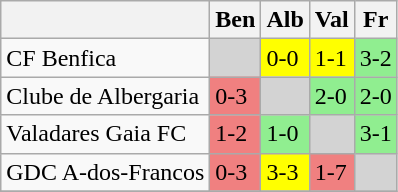<table class="wikitable">
<tr>
<th></th>
<th>Ben</th>
<th>Alb</th>
<th>Val</th>
<th>Fr</th>
</tr>
<tr>
<td>CF Benfica</td>
<td bgcolor=lightgrey></td>
<td bgcolor=yellow>0-0</td>
<td bgcolor=yellow>1-1</td>
<td bgcolor=lightgreen>3-2</td>
</tr>
<tr>
<td>Clube de Albergaria</td>
<td bgcolor=lightcoral>0-3</td>
<td bgcolor=lightgrey></td>
<td bgcolor=lightgreen>2-0</td>
<td bgcolor=lightgreen>2-0</td>
</tr>
<tr>
<td>Valadares Gaia FC</td>
<td bgcolor=lightcoral>1-2</td>
<td bgcolor=lightgreen>1-0</td>
<td bgcolor=lightgrey></td>
<td bgcolor=lightgreen>3-1</td>
</tr>
<tr>
<td>GDC A-dos-Francos</td>
<td bgcolor=lightcoral>0-3</td>
<td bgcolor=yellow>3-3</td>
<td bgcolor=lightcoral>1-7</td>
<td bgcolor=lightgrey></td>
</tr>
<tr>
</tr>
</table>
